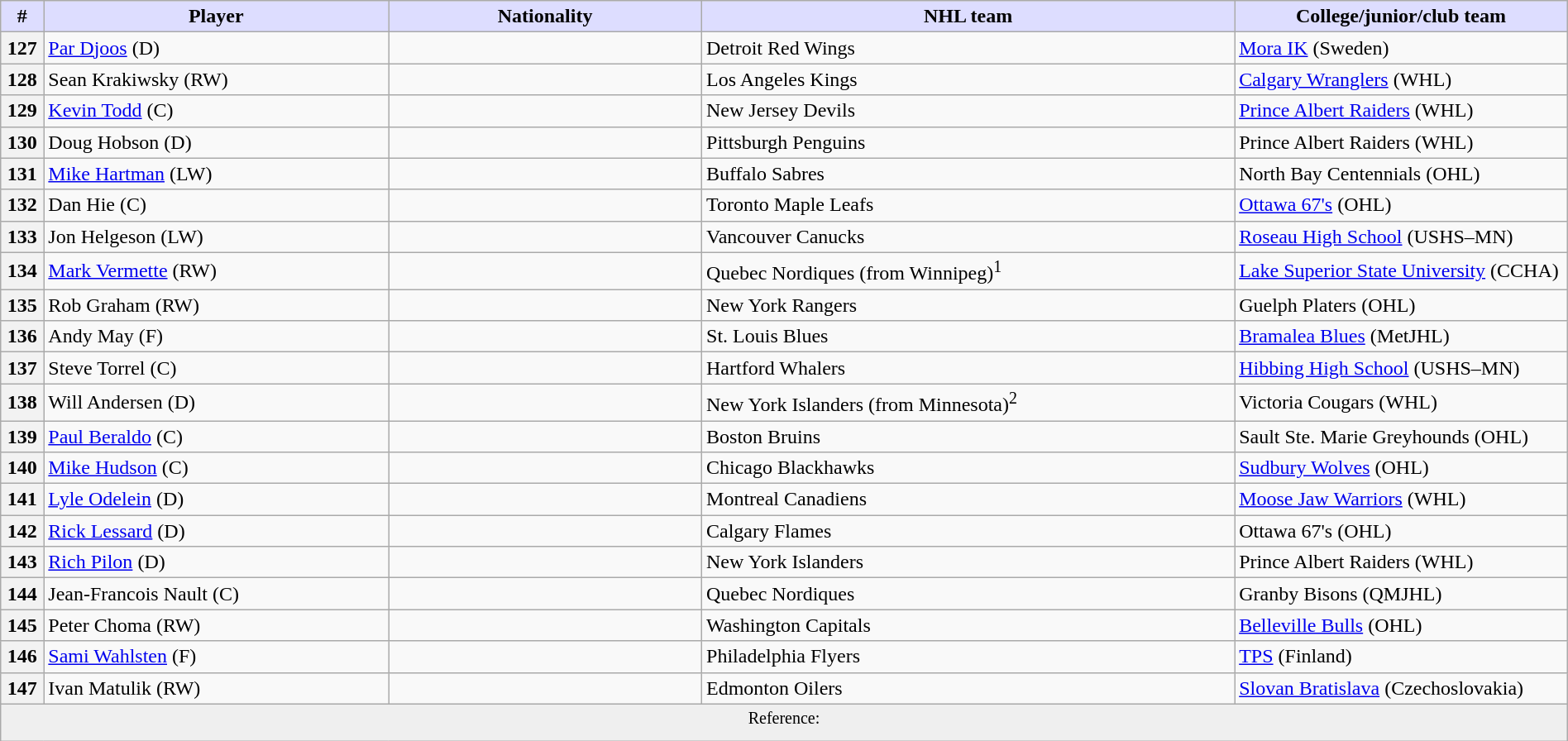<table class="wikitable" style="width: 100%">
<tr>
<th style="background:#ddf; width:2.75%;">#</th>
<th style="background:#ddf; width:22.0%;">Player</th>
<th style="background:#ddf; width:20.0%;">Nationality</th>
<th style="background:#ddf; width:34.0%;">NHL team</th>
<th style="background:#ddf; width:100.0%;">College/junior/club team</th>
</tr>
<tr>
<th>127</th>
<td><a href='#'>Par Djoos</a> (D)</td>
<td></td>
<td>Detroit Red Wings</td>
<td><a href='#'>Mora IK</a> (Sweden)</td>
</tr>
<tr>
<th>128</th>
<td>Sean Krakiwsky (RW)</td>
<td></td>
<td>Los Angeles Kings</td>
<td><a href='#'>Calgary Wranglers</a> (WHL)</td>
</tr>
<tr>
<th>129</th>
<td><a href='#'>Kevin Todd</a> (C)</td>
<td></td>
<td>New Jersey Devils</td>
<td><a href='#'>Prince Albert Raiders</a> (WHL)</td>
</tr>
<tr>
<th>130</th>
<td>Doug Hobson (D)</td>
<td></td>
<td>Pittsburgh Penguins</td>
<td>Prince Albert Raiders (WHL)</td>
</tr>
<tr>
<th>131</th>
<td><a href='#'>Mike Hartman</a> (LW)</td>
<td></td>
<td>Buffalo Sabres</td>
<td>North Bay Centennials (OHL)</td>
</tr>
<tr>
<th>132</th>
<td>Dan Hie (C)</td>
<td></td>
<td>Toronto Maple Leafs</td>
<td><a href='#'>Ottawa 67's</a> (OHL)</td>
</tr>
<tr>
<th>133</th>
<td>Jon Helgeson (LW)</td>
<td></td>
<td>Vancouver Canucks</td>
<td><a href='#'>Roseau High School</a> (USHS–MN)</td>
</tr>
<tr>
<th>134</th>
<td><a href='#'>Mark Vermette</a> (RW)</td>
<td></td>
<td>Quebec Nordiques (from Winnipeg)<sup>1</sup></td>
<td><a href='#'>Lake Superior State University</a> (CCHA)</td>
</tr>
<tr>
<th>135</th>
<td>Rob Graham (RW)</td>
<td></td>
<td>New York Rangers</td>
<td>Guelph Platers (OHL)</td>
</tr>
<tr>
<th>136</th>
<td>Andy May (F)</td>
<td></td>
<td>St. Louis Blues</td>
<td><a href='#'>Bramalea Blues</a> (MetJHL)</td>
</tr>
<tr>
<th>137</th>
<td>Steve Torrel (C)</td>
<td></td>
<td>Hartford Whalers</td>
<td><a href='#'>Hibbing High School</a> (USHS–MN)</td>
</tr>
<tr>
<th>138</th>
<td>Will Andersen (D)</td>
<td></td>
<td>New York Islanders (from Minnesota)<sup>2</sup></td>
<td>Victoria Cougars (WHL)</td>
</tr>
<tr>
<th>139</th>
<td><a href='#'>Paul Beraldo</a> (C)</td>
<td></td>
<td>Boston Bruins</td>
<td>Sault Ste. Marie Greyhounds (OHL)</td>
</tr>
<tr>
<th>140</th>
<td><a href='#'>Mike Hudson</a> (C)</td>
<td></td>
<td>Chicago Blackhawks</td>
<td><a href='#'>Sudbury Wolves</a> (OHL)</td>
</tr>
<tr>
<th>141</th>
<td><a href='#'>Lyle Odelein</a> (D)</td>
<td></td>
<td>Montreal Canadiens</td>
<td><a href='#'>Moose Jaw Warriors</a> (WHL)</td>
</tr>
<tr>
<th>142</th>
<td><a href='#'>Rick Lessard</a> (D)</td>
<td></td>
<td>Calgary Flames</td>
<td>Ottawa 67's (OHL)</td>
</tr>
<tr>
<th>143</th>
<td><a href='#'>Rich Pilon</a> (D)</td>
<td></td>
<td>New York Islanders</td>
<td>Prince Albert Raiders (WHL)</td>
</tr>
<tr>
<th>144</th>
<td>Jean-Francois Nault (C)</td>
<td></td>
<td>Quebec Nordiques</td>
<td>Granby Bisons (QMJHL)</td>
</tr>
<tr>
<th>145</th>
<td>Peter Choma (RW)</td>
<td></td>
<td>Washington Capitals</td>
<td><a href='#'>Belleville Bulls</a> (OHL)</td>
</tr>
<tr>
<th>146</th>
<td><a href='#'>Sami Wahlsten</a> (F)</td>
<td></td>
<td>Philadelphia Flyers</td>
<td><a href='#'>TPS</a> (Finland)</td>
</tr>
<tr>
<th>147</th>
<td>Ivan Matulik (RW)</td>
<td></td>
<td>Edmonton Oilers</td>
<td><a href='#'>Slovan Bratislava</a> (Czechoslovakia)</td>
</tr>
<tr>
<td align=center colspan="6" bgcolor="#efefef"><sup>Reference:   </sup></td>
</tr>
</table>
